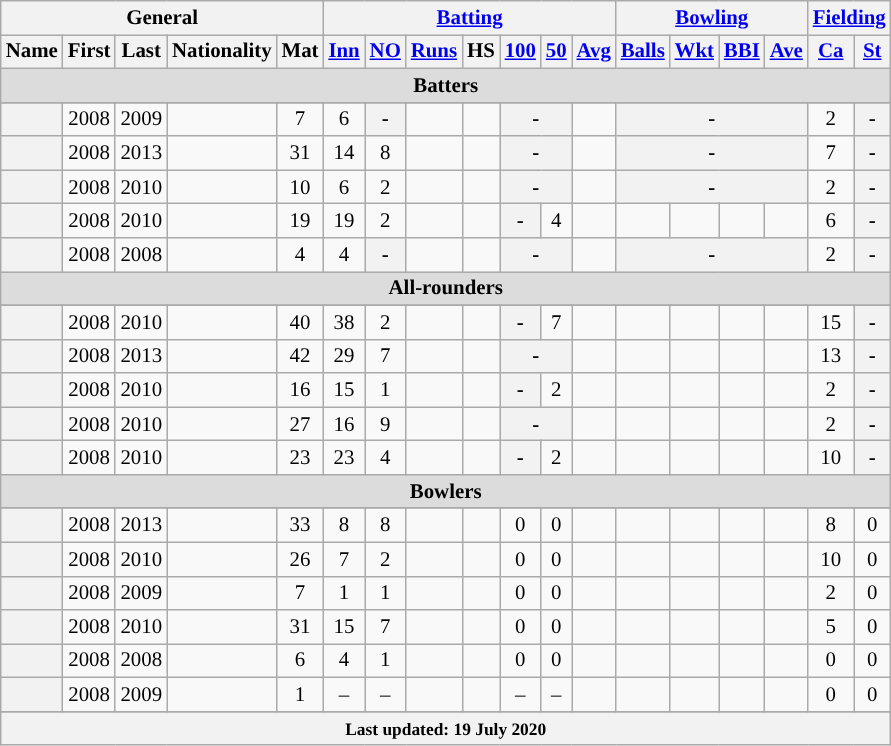<table class="wikitable sortable" style="text-align:left;font-size:87%;">
<tr style="text-align:center;">
<th scope="col" colspan=5 class="unsortable">General</th>
<th scope="col" colspan=7 class="unsortable"><a href='#'>Batting</a></th>
<th scope="col" colspan=4 class="unsortable"><a href='#'>Bowling</a></th>
<th scope="col" colspan=2 class="unsortable"><a href='#'>Fielding</a></th>
</tr>
<tr style="text-align:center;">
<th scope="col">Name</th>
<th scope="col">First</th>
<th scope="col">Last</th>
<th scope="col">Nationality</th>
<th scope="col">Mat</th>
<th scope="col"><a href='#'>Inn</a></th>
<th scope="col"><a href='#'>NO</a></th>
<th scope="col"><a href='#'>Runs</a></th>
<th scope="col">HS</th>
<th scope="col"><a href='#'>100</a></th>
<th scope="col"><a href='#'>50</a></th>
<th scope="col"><a href='#'>Avg</a></th>
<th scope="col"><a href='#'>Balls</a></th>
<th scope="col"><a href='#'>Wkt</a></th>
<th scope="col"><a href='#'>BBI</a></th>
<th scope="col"><a href='#'>Ave</a></th>
<th scope="col"><a href='#'>Ca</a></th>
<th scope="col"><a href='#'>St</a></th>
</tr>
<tr style="text-align:center;">
<th colspan="18"  style="background:#dcdcdc; text-align:center;">Batters</th>
</tr>
<tr>
</tr>
<tr style="text-align:center;">
<th scope="row" style="text-align:left;"></th>
<td>2008</td>
<td>2009</td>
<td align="left"></td>
<td>7</td>
<td>6</td>
<th>-</th>
<td></td>
<td></td>
<th colspan=2>-</th>
<td></td>
<th colspan=4>-</th>
<td>2</td>
<th>-</th>
</tr>
<tr style="text-align:center;">
<th scope="row" style="text-align:left;"></th>
<td>2008</td>
<td>2013</td>
<td align="left"></td>
<td>31</td>
<td>14</td>
<td>8</td>
<td></td>
<td></td>
<th colspan=2>-</th>
<td></td>
<th colspan=4>-</th>
<td>7</td>
<th>-</th>
</tr>
<tr style="text-align:center;">
<th scope="row" style="text-align:left;"></th>
<td>2008</td>
<td>2010</td>
<td align="left"></td>
<td>10</td>
<td>6</td>
<td>2</td>
<td></td>
<td></td>
<th colspan=2>-</th>
<td></td>
<th colspan=4>-</th>
<td>2</td>
<th>-</th>
</tr>
<tr style="text-align:center;">
<th scope="row" style="text-align:left;"></th>
<td>2008</td>
<td>2010</td>
<td align="left"></td>
<td>19</td>
<td>19</td>
<td>2</td>
<td></td>
<td></td>
<th>-</th>
<td>4</td>
<td></td>
<td></td>
<td></td>
<td></td>
<td></td>
<td>6</td>
<th>-</th>
</tr>
<tr style="text-align:center;">
<th scope="row" style="text-align:left;"></th>
<td>2008</td>
<td>2008</td>
<td align="left"></td>
<td>4</td>
<td>4</td>
<th>-</th>
<td></td>
<td></td>
<th colspan=2>-</th>
<td></td>
<th colspan=4>-</th>
<td>2</td>
<th>-</th>
</tr>
<tr style="text-align:center;">
<th colspan="18"  style="background:#dcdcdc; text-align:center;">All-rounders</th>
</tr>
<tr>
</tr>
<tr style="text-align:center;">
<th scope="row" style="text-align:left;"></th>
<td>2008</td>
<td>2010</td>
<td align="left"></td>
<td>40</td>
<td>38</td>
<td>2</td>
<td></td>
<td></td>
<th>-</th>
<td>7</td>
<td></td>
<td></td>
<td></td>
<td></td>
<td></td>
<td>15</td>
<th>-</th>
</tr>
<tr style="text-align:center;">
<th scope="row" style="text-align:left;"></th>
<td>2008</td>
<td>2013</td>
<td align="left"></td>
<td>42</td>
<td>29</td>
<td>7</td>
<td></td>
<td></td>
<th colspan=2>-</th>
<td></td>
<td></td>
<td></td>
<td></td>
<td></td>
<td>13</td>
<th>-</th>
</tr>
<tr style="text-align:center;">
<th scope="row" style="text-align:left;"></th>
<td>2008</td>
<td>2010</td>
<td align="left"></td>
<td>16</td>
<td>15</td>
<td>1</td>
<td></td>
<td></td>
<th>-</th>
<td>2</td>
<td></td>
<td></td>
<td></td>
<td></td>
<td></td>
<td>2</td>
<th>-</th>
</tr>
<tr style="text-align:center;">
<th scope="row" style="text-align:left;"></th>
<td>2008</td>
<td>2010</td>
<td align="left"></td>
<td>27</td>
<td>16</td>
<td>9</td>
<td></td>
<td></td>
<th colspan=2>-</th>
<td></td>
<td></td>
<td></td>
<td></td>
<td></td>
<td>2</td>
<th>-</th>
</tr>
<tr style="text-align:center;">
<th scope="row" style="text-align:left;"></th>
<td>2008</td>
<td>2010</td>
<td align="left"></td>
<td>23</td>
<td>23</td>
<td>4</td>
<td></td>
<td></td>
<th>-</th>
<td>2</td>
<td></td>
<td></td>
<td></td>
<td></td>
<td></td>
<td>10</td>
<th>-</th>
</tr>
<tr style="text-align:center;">
<th colspan="18"  style="background:#dcdcdc; text-align:center;">Bowlers</th>
</tr>
<tr>
</tr>
<tr style="text-align:center;">
<th scope="row" style="text-align:left;"></th>
<td>2008</td>
<td>2013</td>
<td align="left"></td>
<td>33</td>
<td>8</td>
<td>8</td>
<td></td>
<td></td>
<td>0</td>
<td>0</td>
<td></td>
<td></td>
<td></td>
<td></td>
<td></td>
<td>8</td>
<td>0</td>
</tr>
<tr style="text-align:center;">
<th scope="row" style="text-align:left;"></th>
<td>2008</td>
<td>2010</td>
<td align="left"></td>
<td>26</td>
<td>7</td>
<td>2</td>
<td></td>
<td></td>
<td>0</td>
<td>0</td>
<td></td>
<td></td>
<td></td>
<td></td>
<td></td>
<td>10</td>
<td>0</td>
</tr>
<tr style="text-align:center;">
<th scope="row" style="text-align:left;"></th>
<td>2008</td>
<td>2009</td>
<td align="left"></td>
<td>7</td>
<td>1</td>
<td>1</td>
<td></td>
<td></td>
<td>0</td>
<td>0</td>
<td></td>
<td></td>
<td></td>
<td></td>
<td></td>
<td>2</td>
<td>0</td>
</tr>
<tr style="text-align:center;">
<th scope="row" style="text-align:left;"></th>
<td>2008</td>
<td>2010</td>
<td align="left"></td>
<td>31</td>
<td>15</td>
<td>7</td>
<td></td>
<td></td>
<td>0</td>
<td>0</td>
<td></td>
<td></td>
<td></td>
<td></td>
<td></td>
<td>5</td>
<td>0</td>
</tr>
<tr style="text-align:center;">
<th scope="row" style="text-align:left;"></th>
<td>2008</td>
<td>2008</td>
<td align="left"></td>
<td>6</td>
<td>4</td>
<td>1</td>
<td></td>
<td></td>
<td>0</td>
<td>0</td>
<td></td>
<td></td>
<td></td>
<td></td>
<td></td>
<td>0</td>
<td>0</td>
</tr>
<tr style="text-align:center;">
<th scope="row" style="text-align:left;"></th>
<td>2008</td>
<td>2009</td>
<td align="left"></td>
<td>1</td>
<td>–</td>
<td>–</td>
<td></td>
<td></td>
<td>–</td>
<td>–</td>
<td></td>
<td></td>
<td></td>
<td></td>
<td></td>
<td>0</td>
<td>0</td>
</tr>
<tr>
</tr>
<tr class="sortbottom">
<th colspan="18"><small>Last updated: 19 July 2020</small></th>
</tr>
</table>
